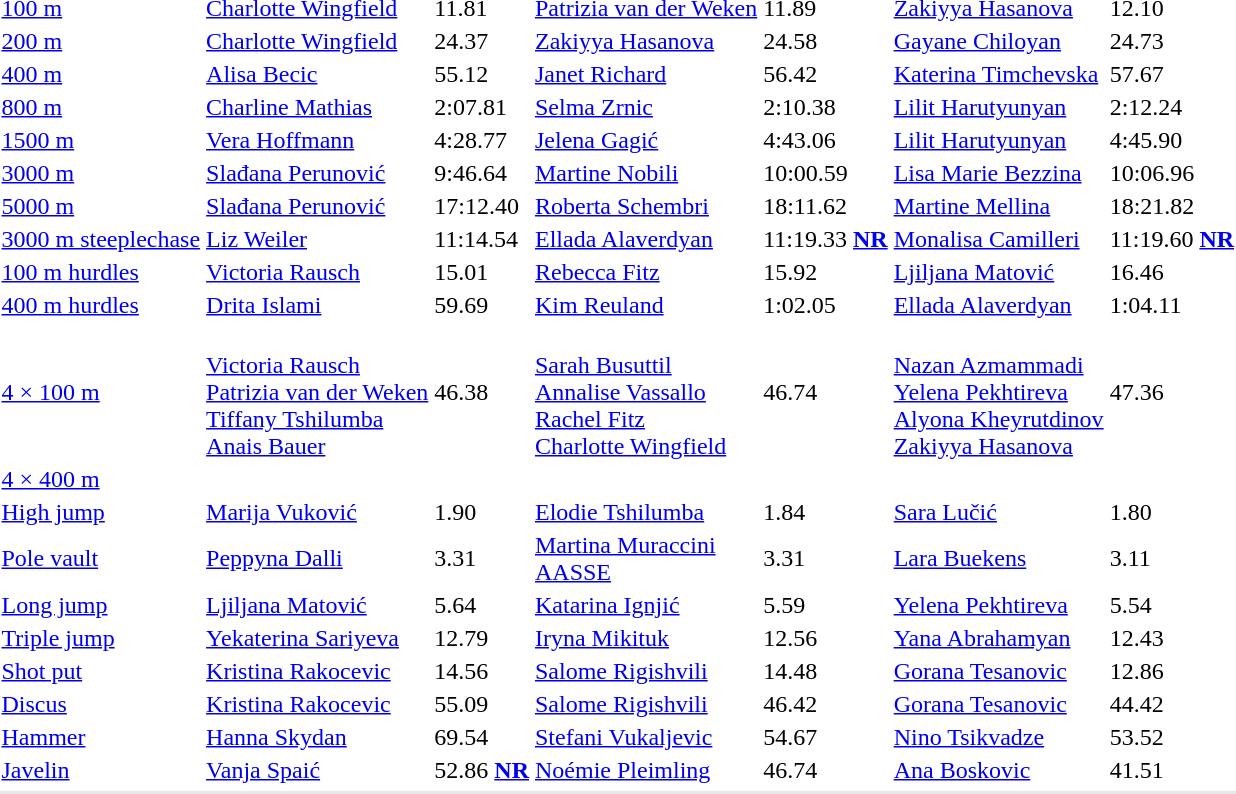<table>
<tr>
<td><a href='#'>100 m</a></td>
<td><a href='#'>Charlotte Wingfield</a><br></td>
<td>11.81</td>
<td><a href='#'>Patrizia van der Weken</a><br></td>
<td>11.89</td>
<td><a href='#'>Zakiyya Hasanova</a><br></td>
<td>12.10</td>
</tr>
<tr>
<td><a href='#'>200 m</a></td>
<td><a href='#'>Charlotte Wingfield</a><br></td>
<td>24.37</td>
<td><a href='#'>Zakiyya Hasanova</a><br></td>
<td>24.58</td>
<td><a href='#'>Gayane Chiloyan</a><br></td>
<td>24.73</td>
</tr>
<tr>
<td><a href='#'>400 m</a></td>
<td><a href='#'>Alisa Becic</a><br></td>
<td>55.12</td>
<td><a href='#'>Janet Richard</a><br></td>
<td>56.42</td>
<td><a href='#'>Katerina Timchevska</a><br></td>
<td>57.67</td>
</tr>
<tr>
<td><a href='#'>800 m</a></td>
<td><a href='#'>Charline Mathias</a><br></td>
<td>2:07.81</td>
<td><a href='#'>Selma Zrnic</a><br></td>
<td>2:10.38</td>
<td><a href='#'>Lilit Harutyunyan</a><br></td>
<td>2:12.24</td>
</tr>
<tr>
<td><a href='#'>1500 m</a></td>
<td><a href='#'>Vera Hoffmann</a><br></td>
<td>4:28.77</td>
<td><a href='#'>Jelena Gagić</a><br></td>
<td>4:43.06</td>
<td><a href='#'>Lilit Harutyunyan</a><br></td>
<td>4:45.90</td>
</tr>
<tr>
<td><a href='#'>3000 m</a></td>
<td><a href='#'>Slađana Perunović</a><br></td>
<td>9:46.64</td>
<td><a href='#'>Martine Nobili</a><br></td>
<td>10:00.59</td>
<td><a href='#'>Lisa Marie Bezzina</a><br></td>
<td>10:06.96</td>
</tr>
<tr>
<td><a href='#'>5000 m</a></td>
<td><a href='#'>Slađana Perunović</a><br></td>
<td>17:12.40</td>
<td><a href='#'>Roberta Schembri</a><br></td>
<td>18:11.62</td>
<td><a href='#'>Martine Mellina</a><br></td>
<td>18:21.82</td>
</tr>
<tr>
<td><a href='#'>3000 m steeplechase</a></td>
<td><a href='#'>Liz Weiler</a><br></td>
<td>11:14.54</td>
<td><a href='#'>Ellada Alaverdyan</a><br></td>
<td>11:19.33 <strong><a href='#'>NR</a></strong></td>
<td><a href='#'>Monalisa Camilleri</a><br></td>
<td>11:19.60 <strong><a href='#'>NR</a></strong></td>
</tr>
<tr>
<td><a href='#'>100 m hurdles</a></td>
<td><a href='#'>Victoria Rausch</a><br></td>
<td>15.01</td>
<td><a href='#'>Rebecca Fitz</a><br></td>
<td>15.92</td>
<td><a href='#'>Ljiljana Matović</a><br></td>
<td>16.46</td>
</tr>
<tr>
<td><a href='#'>400 m hurdles</a></td>
<td><a href='#'>Drita Islami</a><br></td>
<td>59.69</td>
<td><a href='#'>Kim Reuland</a><br></td>
<td>1:02.05</td>
<td><a href='#'>Ellada Alaverdyan</a><br></td>
<td>1:04.11</td>
</tr>
<tr>
<td><a href='#'>4 × 100 m</a></td>
<td><br><a href='#'>Victoria Rausch</a><br><a href='#'>Patrizia van der Weken</a><br><a href='#'>Tiffany Tshilumba</a><br><a href='#'>Anais Bauer</a></td>
<td>46.38</td>
<td><br><a href='#'>Sarah Busuttil</a><br><a href='#'>Annalise Vassallo</a><br><a href='#'>Rachel Fitz</a><br><a href='#'>Charlotte Wingfield</a></td>
<td>46.74</td>
<td><br><a href='#'>Nazan Azmammadi</a><br><a href='#'>Yelena Pekhtireva</a><br><a href='#'>Alyona Kheyrutdinov</a><br><a href='#'>Zakiyya Hasanova</a></td>
<td>47.36</td>
</tr>
<tr>
<td><a href='#'>4 × 400 m</a></td>
<td></td>
<td></td>
<td></td>
<td></td>
<td></td>
<td></td>
</tr>
<tr>
<td><a href='#'>High jump</a></td>
<td><a href='#'>Marija Vuković</a><br></td>
<td>1.90</td>
<td><a href='#'>Elodie Tshilumba</a><br></td>
<td>1.84</td>
<td><a href='#'>Sara Lučić</a><br></td>
<td>1.80</td>
</tr>
<tr>
<td><a href='#'>Pole vault</a></td>
<td><a href='#'>Peppyna Dalli</a><br></td>
<td>3.31</td>
<td><a href='#'>Martina Muraccini</a><br> <a href='#'>AASSE</a></td>
<td>3.31</td>
<td><a href='#'>Lara Buekens</a><br></td>
<td>3.11</td>
</tr>
<tr>
<td><a href='#'>Long jump</a></td>
<td><a href='#'>Ljiljana Matović</a><br></td>
<td>5.64</td>
<td><a href='#'>Katarina Ignjić</a><br></td>
<td>5.59</td>
<td><a href='#'>Yelena Pekhtireva</a><br></td>
<td>5.54</td>
</tr>
<tr>
<td><a href='#'>Triple jump</a></td>
<td><a href='#'>Yekaterina Sariyeva</a><br></td>
<td>12.79</td>
<td><a href='#'>Iryna Mikituk</a><br></td>
<td>12.56</td>
<td><a href='#'>Yana Abrahamyan</a><br></td>
<td>12.43</td>
</tr>
<tr>
<td><a href='#'>Shot put</a></td>
<td><a href='#'>Kristina Rakocevic</a><br></td>
<td>14.56</td>
<td><a href='#'>Salome Rigishvili</a><br></td>
<td>14.48</td>
<td><a href='#'>Gorana Tesanovic</a><br></td>
<td>12.86</td>
</tr>
<tr>
<td><a href='#'>Discus</a></td>
<td><a href='#'>Kristina Rakocevic</a><br></td>
<td>55.09</td>
<td><a href='#'>Salome Rigishvili</a><br></td>
<td>46.42</td>
<td><a href='#'>Gorana Tesanovic</a><br></td>
<td>44.42</td>
</tr>
<tr>
<td><a href='#'>Hammer</a></td>
<td><a href='#'>Hanna Skydan</a><br></td>
<td>69.54</td>
<td><a href='#'>Stefani Vukaljevic</a><br></td>
<td>54.67</td>
<td><a href='#'>Nino Tsikvadze</a><br></td>
<td>53.52</td>
</tr>
<tr>
<td><a href='#'>Javelin</a></td>
<td><a href='#'>Vanja Spaić</a><br></td>
<td>52.86 <strong><a href='#'>NR</a></strong></td>
<td><a href='#'>Noémie Pleimling</a><br></td>
<td>46.74</td>
<td><a href='#'>Ana Boskovic</a><br></td>
<td>41.51</td>
</tr>
<tr>
</tr>
<tr bgcolor= e8e8e8>
<td colspan=7></td>
</tr>
</table>
